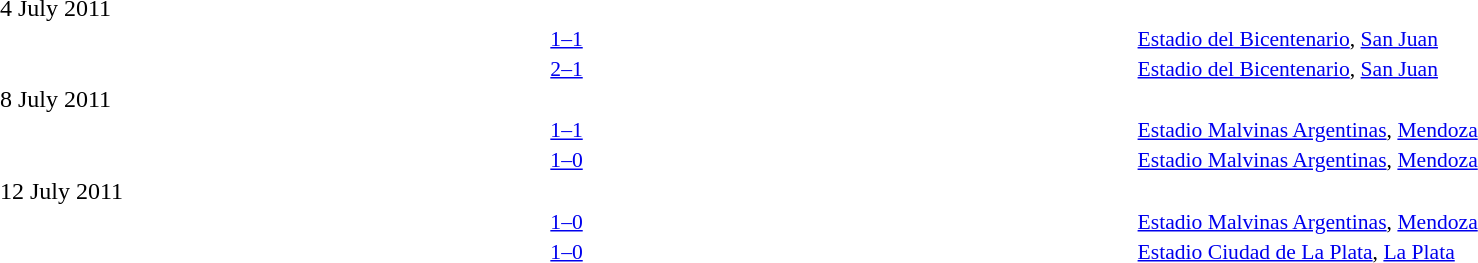<table style="width:100%" cellspacing="1">
<tr>
<th width=25%></th>
<th width=10%></th>
<th width=25%></th>
</tr>
<tr>
<td>4 July 2011</td>
</tr>
<tr style=font-size:90%>
<td align=right></td>
<td align=center><a href='#'>1–1</a></td>
<td></td>
<td><a href='#'>Estadio del Bicentenario</a>, <a href='#'>San Juan</a></td>
</tr>
<tr style=font-size:90%>
<td align=right></td>
<td align=center><a href='#'>2–1</a></td>
<td></td>
<td><a href='#'>Estadio del Bicentenario</a>, <a href='#'>San Juan</a></td>
</tr>
<tr>
<td>8 July 2011</td>
</tr>
<tr style=font-size:90%>
<td align=right></td>
<td align=center><a href='#'>1–1</a></td>
<td></td>
<td><a href='#'>Estadio Malvinas Argentinas</a>, <a href='#'>Mendoza</a></td>
</tr>
<tr style=font-size:90%>
<td align=right></td>
<td align=center><a href='#'>1–0</a></td>
<td></td>
<td><a href='#'>Estadio Malvinas Argentinas</a>, <a href='#'>Mendoza</a></td>
</tr>
<tr>
<td>12 July 2011</td>
</tr>
<tr style=font-size:90%>
<td align=right></td>
<td align=center><a href='#'>1–0</a></td>
<td></td>
<td><a href='#'>Estadio Malvinas Argentinas</a>, <a href='#'>Mendoza</a></td>
</tr>
<tr style=font-size:90%>
<td align=right></td>
<td align=center><a href='#'>1–0</a></td>
<td></td>
<td><a href='#'>Estadio Ciudad de La Plata</a>, <a href='#'>La Plata</a></td>
</tr>
</table>
